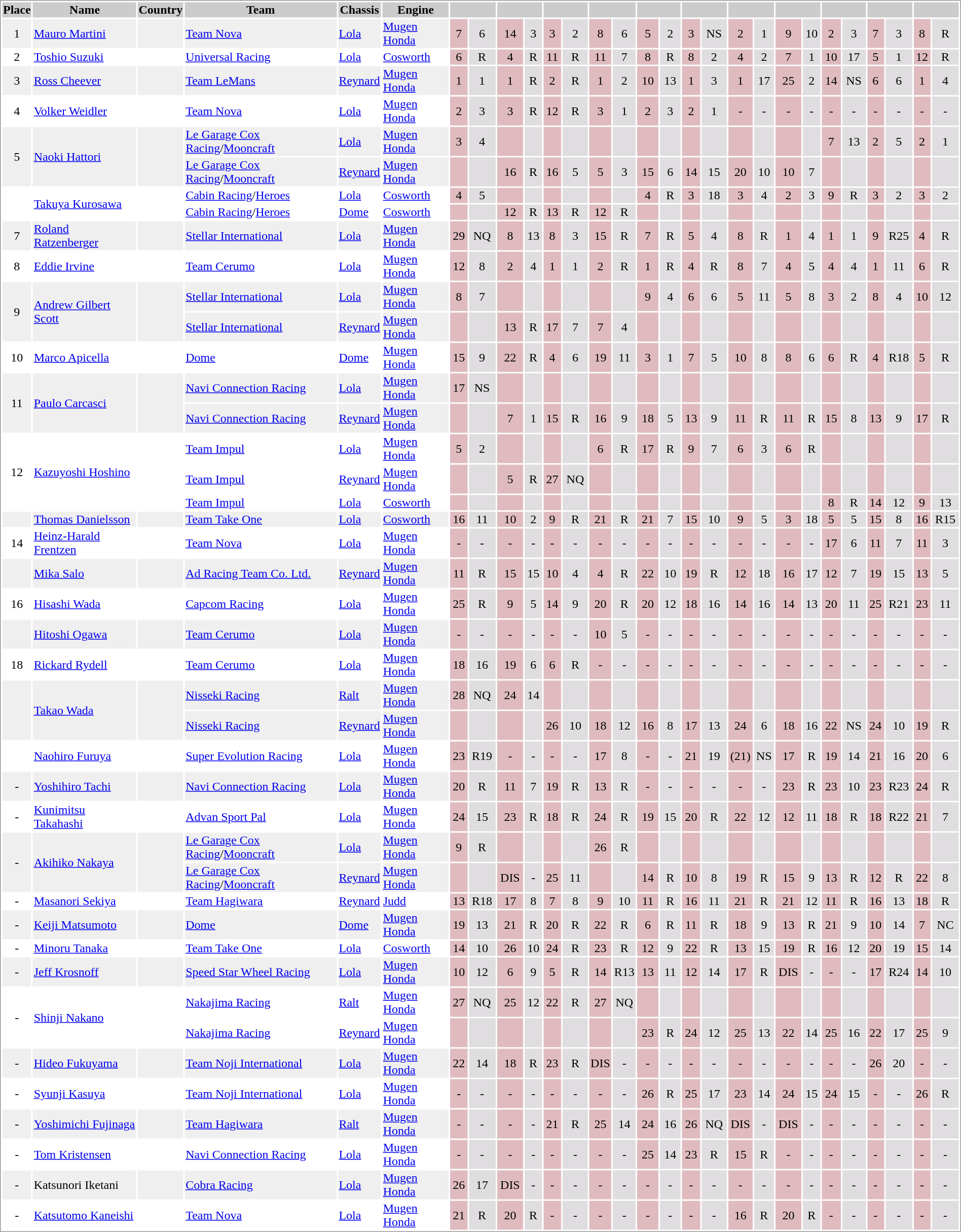<table border="0" style="border: 1px solid #999; background-color:#FFFFFF; text-align:center">
<tr align="center" style="background:#CCCCCC;">
<td><strong>Place</strong></td>
<td><strong>Name</strong></td>
<td><strong>Country</strong></td>
<td><strong>Team</strong></td>
<td><strong>Chassis</strong></td>
<td><strong>Engine</strong></td>
<td colspan=2 align=center width="60"></td>
<td colspan=2 align=center width="60"></td>
<td colspan=2 align=center width="60"></td>
<td colspan=2 align=center width="60"></td>
<td colspan=2 align=center width="60"></td>
<td colspan=2 align=center width="60"></td>
<td colspan=2 align=center width="60"></td>
<td colspan=2 align=center width="60"></td>
<td colspan=2 align=center width="60"></td>
<td colspan=2 align=center width="60"></td>
<td colspan=2 align=center width="60"></td>
</tr>
<tr style="background:#EFEFEF;">
<td>1</td>
<td align="left"><a href='#'>Mauro Martini</a></td>
<td align="left"></td>
<td align="left"><a href='#'>Team Nova</a></td>
<td align="left"><a href='#'>Lola</a></td>
<td align="left"><a href='#'>Mugen Honda</a></td>
<td style="background:#DFBBBF;">7</td>
<td style="background:#DFDDDF;">6</td>
<td style="background:#DFBBBF;">14</td>
<td style="background:#DFDDDF;">3</td>
<td style="background:#DFBBBF;">3</td>
<td style="background:#DFDDDF;">2</td>
<td style="background:#DFBBBF;">8</td>
<td style="background:#DFDDDF;">6</td>
<td style="background:#DFBBBF;">5</td>
<td style="background:#DFDDDF;">2</td>
<td style="background:#DFBBBF;">3</td>
<td style="background:#DFDDDF;">NS</td>
<td style="background:#DFBBBF;">2</td>
<td style="background:#DFDDDF;">1</td>
<td style="background:#DFBBBF;">9</td>
<td style="background:#DFDDDF;">10</td>
<td style="background:#DFBBBF;">2</td>
<td style="background:#DFDDDF;">3</td>
<td style="background:#DFBBBF;">7</td>
<td style="background:#DFDDDF;">3</td>
<td style="background:#DFBBBF;">8</td>
<td style="background:#DFDDDF;">R</td>
</tr>
<tr>
<td>2</td>
<td align="left"><a href='#'>Toshio Suzuki</a></td>
<td align="left"></td>
<td align="left"><a href='#'>Universal Racing</a></td>
<td align="left"><a href='#'>Lola</a></td>
<td align="left"><a href='#'>Cosworth</a></td>
<td style="background:#DFBBBF;">6</td>
<td style="background:#DFDDDF;">R</td>
<td style="background:#DFBBBF;">4</td>
<td style="background:#DFDDDF;">R</td>
<td style="background:#DFBBBF;">11</td>
<td style="background:#DFDDDF;">R</td>
<td style="background:#DFBBBF;">11</td>
<td style="background:#DFDDDF;">7</td>
<td style="background:#DFBBBF;">8</td>
<td style="background:#DFDDDF;">R</td>
<td style="background:#DFBBBF;">8</td>
<td style="background:#DFDDDF;">2</td>
<td style="background:#DFBBBF;">4</td>
<td style="background:#DFDDDF;">2</td>
<td style="background:#DFBBBF;">7</td>
<td style="background:#DFDDDF;">1</td>
<td style="background:#DFBBBF;">10</td>
<td style="background:#DFDDDF;">17</td>
<td style="background:#DFBBBF;">5</td>
<td style="background:#DFDDDF;">1</td>
<td style="background:#DFBBBF;">12</td>
<td style="background:#DFDDDF;">R</td>
</tr>
<tr style="background:#EFEFEF;">
<td>3</td>
<td align="left"><a href='#'>Ross Cheever</a></td>
<td align="left"></td>
<td align="left"><a href='#'>Team LeMans</a></td>
<td align="left"><a href='#'>Reynard</a></td>
<td align="left"><a href='#'>Mugen Honda</a></td>
<td style="background:#DFBBBF;">1</td>
<td style="background:#DFDDDF;">1</td>
<td style="background:#DFBBBF;">1</td>
<td style="background:#DFDDDF;">R</td>
<td style="background:#DFBBBF;">2</td>
<td style="background:#DFDDDF;">R</td>
<td style="background:#DFBBBF;">1</td>
<td style="background:#DFDDDF;">2</td>
<td style="background:#DFBBBF;">10</td>
<td style="background:#DFDDDF;">13</td>
<td style="background:#DFBBBF;">1</td>
<td style="background:#DFDDDF;">3</td>
<td style="background:#DFBBBF;">1</td>
<td style="background:#DFDDDF;">17</td>
<td style="background:#DFBBBF;">25</td>
<td style="background:#DFDDDF;">2</td>
<td style="background:#DFBBBF;">14</td>
<td style="background:#DFDDDF;">NS</td>
<td style="background:#DFBBBF;">6</td>
<td style="background:#DFDDDF;">6</td>
<td style="background:#DFBBBF;">1</td>
<td style="background:#DFDDDF;">4</td>
</tr>
<tr>
<td>4</td>
<td align="left"><a href='#'>Volker Weidler</a></td>
<td align="left"></td>
<td align="left"><a href='#'>Team Nova</a></td>
<td align="left"><a href='#'>Lola</a></td>
<td align="left"><a href='#'>Mugen Honda</a></td>
<td style="background:#DFBBBF;">2</td>
<td style="background:#DFDDDF;">3</td>
<td style="background:#DFBBBF;">3</td>
<td style="background:#DFDDDF;">R</td>
<td style="background:#DFBBBF;">12</td>
<td style="background:#DFDDDF;">R</td>
<td style="background:#DFBBBF;">3</td>
<td style="background:#DFDDDF;">1</td>
<td style="background:#DFBBBF;">2</td>
<td style="background:#DFDDDF;">3</td>
<td style="background:#DFBBBF;">2</td>
<td style="background:#DFDDDF;">1</td>
<td style="background:#DFBBBF;">-</td>
<td style="background:#DFDDDF;">-</td>
<td style="background:#DFBBBF;">-</td>
<td style="background:#DFDDDF;">-</td>
<td style="background:#DFBBBF;">-</td>
<td style="background:#DFDDDF;">-</td>
<td style="background:#DFBBBF;">-</td>
<td style="background:#DFDDDF;">-</td>
<td style="background:#DFBBBF;">-</td>
<td style="background:#DFDDDF;">-</td>
</tr>
<tr style="background:#EFEFEF;">
<td rowspan=2>5</td>
<td rowspan=2 align="left"><a href='#'>Naoki Hattori</a></td>
<td rowspan=2 align="left"></td>
<td align="left"><a href='#'>Le Garage Cox Racing</a>/<a href='#'>Mooncraft</a></td>
<td align="left"><a href='#'>Lola</a></td>
<td align="left"><a href='#'>Mugen Honda</a></td>
<td style="background:#DFBBBF;">3</td>
<td style="background:#DFDDDF;">4</td>
<td style="background:#DFBBBF;"></td>
<td style="background:#DFDDDF;"></td>
<td style="background:#DFBBBF;"></td>
<td style="background:#DFDDDF;"></td>
<td style="background:#DFBBBF;"></td>
<td style="background:#DFDDDF;"></td>
<td style="background:#DFBBBF;"></td>
<td style="background:#DFDDDF;"></td>
<td style="background:#DFBBBF;"></td>
<td style="background:#DFDDDF;"></td>
<td style="background:#DFBBBF;"></td>
<td style="background:#DFDDDF;"></td>
<td style="background:#DFBBBF;"></td>
<td style="background:#DFDDDF;"></td>
<td style="background:#DFBBBF;">7</td>
<td style="background:#DFDDDF;">13</td>
<td style="background:#DFBBBF;">2</td>
<td style="background:#DFDDDF;">5</td>
<td style="background:#DFBBBF;">2</td>
<td style="background:#DFDDDF;">1</td>
</tr>
<tr style="background:#EFEFEF;">
<td align="left"><a href='#'>Le Garage Cox Racing</a>/<a href='#'>Mooncraft</a></td>
<td align="left"><a href='#'>Reynard</a></td>
<td align="left"><a href='#'>Mugen Honda</a></td>
<td style="background:#DFBBBF;"></td>
<td style="background:#DFDDDF;"></td>
<td style="background:#DFBBBF;">16</td>
<td style="background:#DFDDDF;">R</td>
<td style="background:#DFBBBF;">16</td>
<td style="background:#DFDDDF;">5</td>
<td style="background:#DFBBBF;">5</td>
<td style="background:#DFDDDF;">3</td>
<td style="background:#DFBBBF;">15</td>
<td style="background:#DFDDDF;">6</td>
<td style="background:#DFBBBF;">14</td>
<td style="background:#DFDDDF;">15</td>
<td style="background:#DFBBBF;">20</td>
<td style="background:#DFDDDF;">10</td>
<td style="background:#DFBBBF;">10</td>
<td style="background:#DFDDDF;">7</td>
<td style="background:#DFBBBF;"></td>
<td style="background:#DFDDDF;"></td>
<td style="background:#DFBBBF;"></td>
<td style="background:#DFDDDF;"></td>
<td style="background:#DFBBBF;"></td>
<td style="background:#DFDDDF;"></td>
</tr>
<tr>
<td rowspan=2></td>
<td rowspan=2 align="left"><a href='#'>Takuya Kurosawa</a></td>
<td rowspan=2 align="left"></td>
<td align="left"><a href='#'>Cabin Racing</a>/<a href='#'>Heroes</a></td>
<td align="left"><a href='#'>Lola</a></td>
<td align="left"><a href='#'>Cosworth</a></td>
<td style="background:#DFBBBF;">4</td>
<td style="background:#DFDDDF;">5</td>
<td style="background:#DFBBBF;"></td>
<td style="background:#DFDDDF;"></td>
<td style="background:#DFBBBF;"></td>
<td style="background:#DFDDDF;"></td>
<td style="background:#DFBBBF;"></td>
<td style="background:#DFDDDF;"></td>
<td style="background:#DFBBBF;">4</td>
<td style="background:#DFDDDF;">R</td>
<td style="background:#DFBBBF;">3</td>
<td style="background:#DFDDDF;">18</td>
<td style="background:#DFBBBF;">3</td>
<td style="background:#DFDDDF;">4</td>
<td style="background:#DFBBBF;">2</td>
<td style="background:#DFDDDF;">3</td>
<td style="background:#DFBBBF;">9</td>
<td style="background:#DFDDDF;">R</td>
<td style="background:#DFBBBF;">3</td>
<td style="background:#DFDDDF;">2</td>
<td style="background:#DFBBBF;">3</td>
<td style="background:#DFDDDF;">2</td>
</tr>
<tr>
<td align="left"><a href='#'>Cabin Racing</a>/<a href='#'>Heroes</a></td>
<td align="left"><a href='#'>Dome</a></td>
<td align="left"><a href='#'>Cosworth</a></td>
<td style="background:#DFBBBF;"></td>
<td style="background:#DFDDDF;"></td>
<td style="background:#DFBBBF;">12</td>
<td style="background:#DFDDDF;">R</td>
<td style="background:#DFBBBF;">13</td>
<td style="background:#DFDDDF;">R</td>
<td style="background:#DFBBBF;">12</td>
<td style="background:#DFDDDF;">R</td>
<td style="background:#DFBBBF;"></td>
<td style="background:#DFDDDF;"></td>
<td style="background:#DFBBBF;"></td>
<td style="background:#DFDDDF;"></td>
<td style="background:#DFBBBF;"></td>
<td style="background:#DFDDDF;"></td>
<td style="background:#DFBBBF;"></td>
<td style="background:#DFDDDF;"></td>
<td style="background:#DFBBBF;"></td>
<td style="background:#DFDDDF;"></td>
<td style="background:#DFBBBF;"></td>
<td style="background:#DFDDDF;"></td>
<td style="background:#DFBBBF;"></td>
<td style="background:#DFDDDF;"></td>
</tr>
<tr style="background:#EFEFEF;">
<td>7</td>
<td align="left"><a href='#'>Roland Ratzenberger</a></td>
<td align="left"></td>
<td align="left"><a href='#'>Stellar International</a></td>
<td align="left"><a href='#'>Lola</a></td>
<td align="left"><a href='#'>Mugen Honda</a></td>
<td style="background:#DFBBBF;">29</td>
<td style="background:#DFDDDF;">NQ</td>
<td style="background:#DFBBBF;">8</td>
<td style="background:#DFDDDF;">13</td>
<td style="background:#DFBBBF;">8</td>
<td style="background:#DFDDDF;">3</td>
<td style="background:#DFBBBF;">15</td>
<td style="background:#DFDDDF;">R</td>
<td style="background:#DFBBBF;">7</td>
<td style="background:#DFDDDF;">R</td>
<td style="background:#DFBBBF;">5</td>
<td style="background:#DFDDDF;">4</td>
<td style="background:#DFBBBF;">8</td>
<td style="background:#DFDDDF;">R</td>
<td style="background:#DFBBBF;">1</td>
<td style="background:#DFDDDF;">4</td>
<td style="background:#DFBBBF;">1</td>
<td style="background:#DFDDDF;">1</td>
<td style="background:#DFBBBF;">9</td>
<td style="background:#DFDDDF;">R25</td>
<td style="background:#DFBBBF;">4</td>
<td style="background:#DFDDDF;">R</td>
</tr>
<tr>
<td>8</td>
<td align="left"><a href='#'>Eddie Irvine</a></td>
<td align="left"></td>
<td align="left"><a href='#'>Team Cerumo</a></td>
<td align="left"><a href='#'>Lola</a></td>
<td align="left"><a href='#'>Mugen Honda</a></td>
<td style="background:#DFBBBF;">12</td>
<td style="background:#DFDDDF;">8</td>
<td style="background:#DFBBBF;">2</td>
<td style="background:#DFDDDF;">4</td>
<td style="background:#DFBBBF;">1</td>
<td style="background:#DFDDDF;">1</td>
<td style="background:#DFBBBF;">2</td>
<td style="background:#DFDDDF;">R</td>
<td style="background:#DFBBBF;">1</td>
<td style="background:#DFDDDF;">R</td>
<td style="background:#DFBBBF;">4</td>
<td style="background:#DFDDDF;">R</td>
<td style="background:#DFBBBF;">8</td>
<td style="background:#DFDDDF;">7</td>
<td style="background:#DFBBBF;">4</td>
<td style="background:#DFDDDF;">5</td>
<td style="background:#DFBBBF;">4</td>
<td style="background:#DFDDDF;">4</td>
<td style="background:#DFBBBF;">1</td>
<td style="background:#DFDDDF;">11</td>
<td style="background:#DFBBBF;">6</td>
<td style="background:#DFDDDF;">R</td>
</tr>
<tr style="background:#EFEFEF;">
<td rowspan=2>9</td>
<td rowspan=2 align="left"><a href='#'>Andrew Gilbert Scott</a></td>
<td rowspan=2 align="left"></td>
<td align="left"><a href='#'>Stellar International</a></td>
<td align="left"><a href='#'>Lola</a></td>
<td align="left"><a href='#'>Mugen Honda</a></td>
<td style="background:#DFBBBF;">8</td>
<td style="background:#DFDDDF;">7</td>
<td style="background:#DFBBBF;"></td>
<td style="background:#DFDDDF;"></td>
<td style="background:#DFBBBF;"></td>
<td style="background:#DFDDDF;"></td>
<td style="background:#DFBBBF;"></td>
<td style="background:#DFDDDF;"></td>
<td style="background:#DFBBBF;">9</td>
<td style="background:#DFDDDF;">4</td>
<td style="background:#DFBBBF;">6</td>
<td style="background:#DFDDDF;">6</td>
<td style="background:#DFBBBF;">5</td>
<td style="background:#DFDDDF;">11</td>
<td style="background:#DFBBBF;">5</td>
<td style="background:#DFDDDF;">8</td>
<td style="background:#DFBBBF;">3</td>
<td style="background:#DFDDDF;">2</td>
<td style="background:#DFBBBF;">8</td>
<td style="background:#DFDDDF;">4</td>
<td style="background:#DFBBBF;">10</td>
<td style="background:#DFDDDF;">12</td>
</tr>
<tr style="background:#EFEFEF;">
<td align="left"><a href='#'>Stellar International</a></td>
<td align="left"><a href='#'>Reynard</a></td>
<td align="left"><a href='#'>Mugen Honda</a></td>
<td style="background:#DFBBBF;"></td>
<td style="background:#DFDDDF;"></td>
<td style="background:#DFBBBF;">13</td>
<td style="background:#DFDDDF;">R</td>
<td style="background:#DFBBBF;">17</td>
<td style="background:#DFDDDF;">7</td>
<td style="background:#DFBBBF;">7</td>
<td style="background:#DFDDDF;">4</td>
<td style="background:#DFBBBF;"></td>
<td style="background:#DFDDDF;"></td>
<td style="background:#DFBBBF;"></td>
<td style="background:#DFDDDF;"></td>
<td style="background:#DFBBBF;"></td>
<td style="background:#DFDDDF;"></td>
<td style="background:#DFBBBF;"></td>
<td style="background:#DFDDDF;"></td>
<td style="background:#DFBBBF;"></td>
<td style="background:#DFDDDF;"></td>
<td style="background:#DFBBBF;"></td>
<td style="background:#DFDDDF;"></td>
<td style="background:#DFBBBF;"></td>
<td style="background:#DFDDDF;"></td>
</tr>
<tr>
<td>10</td>
<td align="left"><a href='#'>Marco Apicella</a></td>
<td align="left"></td>
<td align="left"><a href='#'>Dome</a></td>
<td align="left"><a href='#'>Dome</a></td>
<td align="left"><a href='#'>Mugen Honda</a></td>
<td style="background:#DFBBBF;">15</td>
<td style="background:#DFDDDF;">9</td>
<td style="background:#DFBBBF;">22</td>
<td style="background:#DFDDDF;">R</td>
<td style="background:#DFBBBF;">4</td>
<td style="background:#DFDDDF;">6</td>
<td style="background:#DFBBBF;">19</td>
<td style="background:#DFDDDF;">11</td>
<td style="background:#DFBBBF;">3</td>
<td style="background:#DFDDDF;">1</td>
<td style="background:#DFBBBF;">7</td>
<td style="background:#DFDDDF;">5</td>
<td style="background:#DFBBBF;">10</td>
<td style="background:#DFDDDF;">8</td>
<td style="background:#DFBBBF;">8</td>
<td style="background:#DFDDDF;">6</td>
<td style="background:#DFBBBF;">6</td>
<td style="background:#DFDDDF;">R</td>
<td style="background:#DFBBBF;">4</td>
<td style="background:#DFDDDF;">R18</td>
<td style="background:#DFBBBF;">5</td>
<td style="background:#DFDDDF;">R</td>
</tr>
<tr style="background:#EFEFEF;">
<td rowspan=2>11</td>
<td rowspan=2 align="left"><a href='#'>Paulo Carcasci</a></td>
<td rowspan=2 align="left"></td>
<td align="left"><a href='#'>Navi Connection Racing</a></td>
<td align="left"><a href='#'>Lola</a></td>
<td align="left"><a href='#'>Mugen Honda</a></td>
<td style="background:#DFBBBF;">17</td>
<td style="background:#DFDDDF;">NS</td>
<td style="background:#DFBBBF;"></td>
<td style="background:#DFDDDF;"></td>
<td style="background:#DFBBBF;"></td>
<td style="background:#DFDDDF;"></td>
<td style="background:#DFBBBF;"></td>
<td style="background:#DFDDDF;"></td>
<td style="background:#DFBBBF;"></td>
<td style="background:#DFDDDF;"></td>
<td style="background:#DFBBBF;"></td>
<td style="background:#DFDDDF;"></td>
<td style="background:#DFBBBF;"></td>
<td style="background:#DFDDDF;"></td>
<td style="background:#DFBBBF;"></td>
<td style="background:#DFDDDF;"></td>
<td style="background:#DFBBBF;"></td>
<td style="background:#DFDDDF;"></td>
<td style="background:#DFBBBF;"></td>
<td style="background:#DFDDDF;"></td>
<td style="background:#DFBBBF;"></td>
<td style="background:#DFDDDF;"></td>
</tr>
<tr style="background:#EFEFEF;">
<td align="left"><a href='#'>Navi Connection Racing</a></td>
<td align="left"><a href='#'>Reynard</a></td>
<td align="left"><a href='#'>Mugen Honda</a></td>
<td style="background:#DFBBBF;"></td>
<td style="background:#DFDDDF;"></td>
<td style="background:#DFBBBF;">7</td>
<td style="background:#DFDDDF;">1</td>
<td style="background:#DFBBBF;">15</td>
<td style="background:#DFDDDF;">R</td>
<td style="background:#DFBBBF;">16</td>
<td style="background:#DFDDDF;">9</td>
<td style="background:#DFBBBF;">18</td>
<td style="background:#DFDDDF;">5</td>
<td style="background:#DFBBBF;">13</td>
<td style="background:#DFDDDF;">9</td>
<td style="background:#DFBBBF;">11</td>
<td style="background:#DFDDDF;">R</td>
<td style="background:#DFBBBF;">11</td>
<td style="background:#DFDDDF;">R</td>
<td style="background:#DFBBBF;">15</td>
<td style="background:#DFDDDF;">8</td>
<td style="background:#DFBBBF;">13</td>
<td style="background:#DFDDDF;">9</td>
<td style="background:#DFBBBF;">17</td>
<td style="background:#DFDDDF;">R</td>
</tr>
<tr>
<td rowspan=3>12</td>
<td rowspan=3 align="left"><a href='#'>Kazuyoshi Hoshino</a></td>
<td rowspan=3 align="left"></td>
<td align="left"><a href='#'>Team Impul</a></td>
<td align="left"><a href='#'>Lola</a></td>
<td align="left"><a href='#'>Mugen Honda</a></td>
<td style="background:#DFBBBF;">5</td>
<td style="background:#DFDDDF;">2</td>
<td style="background:#DFBBBF;"></td>
<td style="background:#DFDDDF;"></td>
<td style="background:#DFBBBF;"></td>
<td style="background:#DFDDDF;"></td>
<td style="background:#DFBBBF;">6</td>
<td style="background:#DFDDDF;">R</td>
<td style="background:#DFBBBF;">17</td>
<td style="background:#DFDDDF;">R</td>
<td style="background:#DFBBBF;">9</td>
<td style="background:#DFDDDF;">7</td>
<td style="background:#DFBBBF;">6</td>
<td style="background:#DFDDDF;">3</td>
<td style="background:#DFBBBF;">6</td>
<td style="background:#DFDDDF;">R</td>
<td style="background:#DFBBBF;"></td>
<td style="background:#DFDDDF;"></td>
<td style="background:#DFBBBF;"></td>
<td style="background:#DFDDDF;"></td>
<td style="background:#DFBBBF;"></td>
<td style="background:#DFDDDF;"></td>
</tr>
<tr>
<td align="left"><a href='#'>Team Impul</a></td>
<td align="left"><a href='#'>Reynard</a></td>
<td align="left"><a href='#'>Mugen Honda</a></td>
<td style="background:#DFBBBF;"></td>
<td style="background:#DFDDDF;"></td>
<td style="background:#DFBBBF;">5</td>
<td style="background:#DFDDDF;">R</td>
<td style="background:#DFBBBF;">27</td>
<td style="background:#DFDDDF;">NQ</td>
<td style="background:#DFBBBF;"></td>
<td style="background:#DFDDDF;"></td>
<td style="background:#DFBBBF;"></td>
<td style="background:#DFDDDF;"></td>
<td style="background:#DFBBBF;"></td>
<td style="background:#DFDDDF;"></td>
<td style="background:#DFBBBF;"></td>
<td style="background:#DFDDDF;"></td>
<td style="background:#DFBBBF;"></td>
<td style="background:#DFDDDF;"></td>
<td style="background:#DFBBBF;"></td>
<td style="background:#DFDDDF;"></td>
<td style="background:#DFBBBF;"></td>
<td style="background:#DFDDDF;"></td>
<td style="background:#DFBBBF;"></td>
<td style="background:#DFDDDF;"></td>
</tr>
<tr>
<td align="left"><a href='#'>Team Impul</a></td>
<td align="left"><a href='#'>Lola</a></td>
<td align="left"><a href='#'>Cosworth</a></td>
<td style="background:#DFBBBF;"></td>
<td style="background:#DFDDDF;"></td>
<td style="background:#DFBBBF;"></td>
<td style="background:#DFDDDF;"></td>
<td style="background:#DFBBBF;"></td>
<td style="background:#DFDDDF;"></td>
<td style="background:#DFBBBF;"></td>
<td style="background:#DFDDDF;"></td>
<td style="background:#DFBBBF;"></td>
<td style="background:#DFDDDF;"></td>
<td style="background:#DFBBBF;"></td>
<td style="background:#DFDDDF;"></td>
<td style="background:#DFBBBF;"></td>
<td style="background:#DFDDDF;"></td>
<td style="background:#DFBBBF;"></td>
<td style="background:#DFDDDF;"></td>
<td style="background:#DFBBBF;">8</td>
<td style="background:#DFDDDF;">R</td>
<td style="background:#DFBBBF;">14</td>
<td style="background:#DFDDDF;">12</td>
<td style="background:#DFBBBF;">9</td>
<td style="background:#DFDDDF;">13</td>
</tr>
<tr style="background:#EFEFEF;">
<td></td>
<td align="left"><a href='#'>Thomas Danielsson</a></td>
<td align="left"></td>
<td align="left"><a href='#'>Team Take One</a></td>
<td align="left"><a href='#'>Lola</a></td>
<td align="left"><a href='#'>Cosworth</a></td>
<td style="background:#DFBBBF;">16</td>
<td style="background:#DFDDDF;">11</td>
<td style="background:#DFBBBF;">10</td>
<td style="background:#DFDDDF;">2</td>
<td style="background:#DFBBBF;">9</td>
<td style="background:#DFDDDF;">R</td>
<td style="background:#DFBBBF;">21</td>
<td style="background:#DFDDDF;">R</td>
<td style="background:#DFBBBF;">21</td>
<td style="background:#DFDDDF;">7</td>
<td style="background:#DFBBBF;">15</td>
<td style="background:#DFDDDF;">10</td>
<td style="background:#DFBBBF;">9</td>
<td style="background:#DFDDDF;">5</td>
<td style="background:#DFBBBF;">3</td>
<td style="background:#DFDDDF;">18</td>
<td style="background:#DFBBBF;">5</td>
<td style="background:#DFDDDF;">5</td>
<td style="background:#DFBBBF;">15</td>
<td style="background:#DFDDDF;">8</td>
<td style="background:#DFBBBF;">16</td>
<td style="background:#DFDDDF;">R15</td>
</tr>
<tr>
<td>14</td>
<td align="left"><a href='#'>Heinz-Harald Frentzen</a></td>
<td align="left"></td>
<td align="left"><a href='#'>Team Nova</a></td>
<td align="left"><a href='#'>Lola</a></td>
<td align="left"><a href='#'>Mugen Honda</a></td>
<td style="background:#DFBBBF;">-</td>
<td style="background:#DFDDDF;">-</td>
<td style="background:#DFBBBF;">-</td>
<td style="background:#DFDDDF;">-</td>
<td style="background:#DFBBBF;">-</td>
<td style="background:#DFDDDF;">-</td>
<td style="background:#DFBBBF;">-</td>
<td style="background:#DFDDDF;">-</td>
<td style="background:#DFBBBF;">-</td>
<td style="background:#DFDDDF;">-</td>
<td style="background:#DFBBBF;">-</td>
<td style="background:#DFDDDF;">-</td>
<td style="background:#DFBBBF;">-</td>
<td style="background:#DFDDDF;">-</td>
<td style="background:#DFBBBF;">-</td>
<td style="background:#DFDDDF;">-</td>
<td style="background:#DFBBBF;">17</td>
<td style="background:#DFDDDF;">6</td>
<td style="background:#DFBBBF;">11</td>
<td style="background:#DFDDDF;">7</td>
<td style="background:#DFBBBF;">11</td>
<td style="background:#DFDDDF;">3</td>
</tr>
<tr style="background:#EFEFEF;">
<td></td>
<td align="left"><a href='#'>Mika Salo</a></td>
<td align="left"></td>
<td align="left"><a href='#'>Ad Racing Team Co. Ltd.</a></td>
<td align="left"><a href='#'>Reynard</a></td>
<td align="left"><a href='#'>Mugen Honda</a></td>
<td style="background:#DFBBBF;">11</td>
<td style="background:#DFDDDF;">R</td>
<td style="background:#DFBBBF;">15</td>
<td style="background:#DFDDDF;">15</td>
<td style="background:#DFBBBF;">10</td>
<td style="background:#DFDDDF;">4</td>
<td style="background:#DFBBBF;">4</td>
<td style="background:#DFDDDF;">R</td>
<td style="background:#DFBBBF;">22</td>
<td style="background:#DFDDDF;">10</td>
<td style="background:#DFBBBF;">19</td>
<td style="background:#DFDDDF;">R</td>
<td style="background:#DFBBBF;">12</td>
<td style="background:#DFDDDF;">18</td>
<td style="background:#DFBBBF;">16</td>
<td style="background:#DFDDDF;">17</td>
<td style="background:#DFBBBF;">12</td>
<td style="background:#DFDDDF;">7</td>
<td style="background:#DFBBBF;">19</td>
<td style="background:#DFDDDF;">15</td>
<td style="background:#DFBBBF;">13</td>
<td style="background:#DFDDDF;">5</td>
</tr>
<tr>
<td>16</td>
<td align="left"><a href='#'>Hisashi Wada</a></td>
<td align="left"></td>
<td align="left"><a href='#'>Capcom Racing</a></td>
<td align="left"><a href='#'>Lola</a></td>
<td align="left"><a href='#'>Mugen Honda</a></td>
<td style="background:#DFBBBF;">25</td>
<td style="background:#DFDDDF;">R</td>
<td style="background:#DFBBBF;">9</td>
<td style="background:#DFDDDF;">5</td>
<td style="background:#DFBBBF;">14</td>
<td style="background:#DFDDDF;">9</td>
<td style="background:#DFBBBF;">20</td>
<td style="background:#DFDDDF;">R</td>
<td style="background:#DFBBBF;">20</td>
<td style="background:#DFDDDF;">12</td>
<td style="background:#DFBBBF;">18</td>
<td style="background:#DFDDDF;">16</td>
<td style="background:#DFBBBF;">14</td>
<td style="background:#DFDDDF;">16</td>
<td style="background:#DFBBBF;">14</td>
<td style="background:#DFDDDF;">13</td>
<td style="background:#DFBBBF;">20</td>
<td style="background:#DFDDDF;">11</td>
<td style="background:#DFBBBF;">25</td>
<td style="background:#DFDDDF;">R21</td>
<td style="background:#DFBBBF;">23</td>
<td style="background:#DFDDDF;">11</td>
</tr>
<tr style="background:#EFEFEF;">
<td></td>
<td align="left"><a href='#'>Hitoshi Ogawa</a></td>
<td align="left"></td>
<td align="left"><a href='#'>Team Cerumo</a></td>
<td align="left"><a href='#'>Lola</a></td>
<td align="left"><a href='#'>Mugen Honda</a></td>
<td style="background:#DFBBBF;">-</td>
<td style="background:#DFDDDF;">-</td>
<td style="background:#DFBBBF;">-</td>
<td style="background:#DFDDDF;">-</td>
<td style="background:#DFBBBF;">-</td>
<td style="background:#DFDDDF;">-</td>
<td style="background:#DFBBBF;">10</td>
<td style="background:#DFDDDF;">5</td>
<td style="background:#DFBBBF;">-</td>
<td style="background:#DFDDDF;">-</td>
<td style="background:#DFBBBF;">-</td>
<td style="background:#DFDDDF;">-</td>
<td style="background:#DFBBBF;">-</td>
<td style="background:#DFDDDF;">-</td>
<td style="background:#DFBBBF;">-</td>
<td style="background:#DFDDDF;">-</td>
<td style="background:#DFBBBF;">-</td>
<td style="background:#DFDDDF;">-</td>
<td style="background:#DFBBBF;">-</td>
<td style="background:#DFDDDF;">-</td>
<td style="background:#DFBBBF;">-</td>
<td style="background:#DFDDDF;">-</td>
</tr>
<tr>
<td>18</td>
<td align="left"><a href='#'>Rickard Rydell</a></td>
<td align="left"></td>
<td align="left"><a href='#'>Team Cerumo</a></td>
<td align="left"><a href='#'>Lola</a></td>
<td align="left"><a href='#'>Mugen Honda</a></td>
<td style="background:#DFBBBF;">18</td>
<td style="background:#DFDDDF;">16</td>
<td style="background:#DFBBBF;">19</td>
<td style="background:#DFDDDF;">6</td>
<td style="background:#DFBBBF;">6</td>
<td style="background:#DFDDDF;">R</td>
<td style="background:#DFBBBF;">-</td>
<td style="background:#DFDDDF;">-</td>
<td style="background:#DFBBBF;">-</td>
<td style="background:#DFDDDF;">-</td>
<td style="background:#DFBBBF;">-</td>
<td style="background:#DFDDDF;">-</td>
<td style="background:#DFBBBF;">-</td>
<td style="background:#DFDDDF;">-</td>
<td style="background:#DFBBBF;">-</td>
<td style="background:#DFDDDF;">-</td>
<td style="background:#DFBBBF;">-</td>
<td style="background:#DFDDDF;">-</td>
<td style="background:#DFBBBF;">-</td>
<td style="background:#DFDDDF;">-</td>
<td style="background:#DFBBBF;">-</td>
<td style="background:#DFDDDF;">-</td>
</tr>
<tr style="background:#EFEFEF;">
<td rowspan=2></td>
<td rowspan=2 align="left"><a href='#'>Takao Wada</a></td>
<td rowspan=2 align="left"></td>
<td align="left"><a href='#'>Nisseki Racing</a></td>
<td align="left"><a href='#'>Ralt</a></td>
<td align="left"><a href='#'>Mugen Honda</a></td>
<td style="background:#DFBBBF;">28</td>
<td style="background:#DFDDDF;">NQ</td>
<td style="background:#DFBBBF;">24</td>
<td style="background:#DFDDDF;">14</td>
<td style="background:#DFBBBF;"></td>
<td style="background:#DFDDDF;"></td>
<td style="background:#DFBBBF;"></td>
<td style="background:#DFDDDF;"></td>
<td style="background:#DFBBBF;"></td>
<td style="background:#DFDDDF;"></td>
<td style="background:#DFBBBF;"></td>
<td style="background:#DFDDDF;"></td>
<td style="background:#DFBBBF;"></td>
<td style="background:#DFDDDF;"></td>
<td style="background:#DFBBBF;"></td>
<td style="background:#DFDDDF;"></td>
<td style="background:#DFBBBF;"></td>
<td style="background:#DFDDDF;"></td>
<td style="background:#DFBBBF;"></td>
<td style="background:#DFDDDF;"></td>
<td style="background:#DFBBBF;"></td>
<td style="background:#DFDDDF;"></td>
</tr>
<tr style="background:#EFEFEF;">
<td align="left"><a href='#'>Nisseki Racing</a></td>
<td align="left"><a href='#'>Reynard</a></td>
<td align="left"><a href='#'>Mugen Honda</a></td>
<td style="background:#DFBBBF;"></td>
<td style="background:#DFDDDF;"></td>
<td style="background:#DFBBBF;"></td>
<td style="background:#DFDDDF;"></td>
<td style="background:#DFBBBF;">26</td>
<td style="background:#DFDDDF;">10</td>
<td style="background:#DFBBBF;">18</td>
<td style="background:#DFDDDF;">12</td>
<td style="background:#DFBBBF;">16</td>
<td style="background:#DFDDDF;">8</td>
<td style="background:#DFBBBF;">17</td>
<td style="background:#DFDDDF;">13</td>
<td style="background:#DFBBBF;">24</td>
<td style="background:#DFDDDF;">6</td>
<td style="background:#DFBBBF;">18</td>
<td style="background:#DFDDDF;">16</td>
<td style="background:#DFBBBF;">22</td>
<td style="background:#DFDDDF;">NS</td>
<td style="background:#DFBBBF;">24</td>
<td style="background:#DFDDDF;">10</td>
<td style="background:#DFBBBF;">19</td>
<td style="background:#DFDDDF;">R</td>
</tr>
<tr>
<td></td>
<td align="left"><a href='#'>Naohiro Furuya</a></td>
<td align="left"></td>
<td align="left"><a href='#'>Super Evolution Racing</a></td>
<td align="left"><a href='#'>Lola</a></td>
<td align="left"><a href='#'>Mugen Honda</a></td>
<td style="background:#DFBBBF;">23</td>
<td style="background:#DFDDDF;">R19</td>
<td style="background:#DFBBBF;">-</td>
<td style="background:#DFDDDF;">-</td>
<td style="background:#DFBBBF;">-</td>
<td style="background:#DFDDDF;">-</td>
<td style="background:#DFBBBF;">17</td>
<td style="background:#DFDDDF;">8</td>
<td style="background:#DFBBBF;">-</td>
<td style="background:#DFDDDF;">-</td>
<td style="background:#DFBBBF;">21</td>
<td style="background:#DFDDDF;">19</td>
<td style="background:#DFBBBF;">(21)</td>
<td style="background:#DFDDDF;">NS</td>
<td style="background:#DFBBBF;">17</td>
<td style="background:#DFDDDF;">R</td>
<td style="background:#DFBBBF;">19</td>
<td style="background:#DFDDDF;">14</td>
<td style="background:#DFBBBF;">21</td>
<td style="background:#DFDDDF;">16</td>
<td style="background:#DFBBBF;">20</td>
<td style="background:#DFDDDF;">6</td>
</tr>
<tr style="background:#EFEFEF;">
<td>-</td>
<td align="left"><a href='#'>Yoshihiro Tachi</a></td>
<td align="left"></td>
<td align="left"><a href='#'>Navi Connection Racing</a></td>
<td align="left"><a href='#'>Lola</a></td>
<td align="left"><a href='#'>Mugen Honda</a></td>
<td style="background:#DFBBBF;">20</td>
<td style="background:#DFDDDF;">R</td>
<td style="background:#DFBBBF;">11</td>
<td style="background:#DFDDDF;">7</td>
<td style="background:#DFBBBF;">19</td>
<td style="background:#DFDDDF;">R</td>
<td style="background:#DFBBBF;">13</td>
<td style="background:#DFDDDF;">R</td>
<td style="background:#DFBBBF;">-</td>
<td style="background:#DFDDDF;">-</td>
<td style="background:#DFBBBF;">-</td>
<td style="background:#DFDDDF;">-</td>
<td style="background:#DFBBBF;">-</td>
<td style="background:#DFDDDF;">-</td>
<td style="background:#DFBBBF;">23</td>
<td style="background:#DFDDDF;">R</td>
<td style="background:#DFBBBF;">23</td>
<td style="background:#DFDDDF;">10</td>
<td style="background:#DFBBBF;">23</td>
<td style="background:#DFDDDF;">R23</td>
<td style="background:#DFBBBF;">24</td>
<td style="background:#DFDDDF;">R</td>
</tr>
<tr>
<td>-</td>
<td align="left"><a href='#'>Kunimitsu Takahashi</a></td>
<td align="left"></td>
<td align="left"><a href='#'>Advan Sport Pal</a></td>
<td align="left"><a href='#'>Lola</a></td>
<td align="left"><a href='#'>Mugen Honda</a></td>
<td style="background:#DFBBBF;">24</td>
<td style="background:#DFDDDF;">15</td>
<td style="background:#DFBBBF;">23</td>
<td style="background:#DFDDDF;">R</td>
<td style="background:#DFBBBF;">18</td>
<td style="background:#DFDDDF;">R</td>
<td style="background:#DFBBBF;">24</td>
<td style="background:#DFDDDF;">R</td>
<td style="background:#DFBBBF;">19</td>
<td style="background:#DFDDDF;">15</td>
<td style="background:#DFBBBF;">20</td>
<td style="background:#DFDDDF;">R</td>
<td style="background:#DFBBBF;">22</td>
<td style="background:#DFDDDF;">12</td>
<td style="background:#DFBBBF;">12</td>
<td style="background:#DFDDDF;">11</td>
<td style="background:#DFBBBF;">18</td>
<td style="background:#DFDDDF;">R</td>
<td style="background:#DFBBBF;">18</td>
<td style="background:#DFDDDF;">R22</td>
<td style="background:#DFBBBF;">21</td>
<td style="background:#DFDDDF;">7</td>
</tr>
<tr style="background:#EFEFEF;">
<td rowspan=2>-</td>
<td rowspan=2 align="left"><a href='#'>Akihiko Nakaya</a></td>
<td rowspan=2 align="left"></td>
<td align="left"><a href='#'>Le Garage Cox Racing</a>/<a href='#'>Mooncraft</a></td>
<td align="left"><a href='#'>Lola</a></td>
<td align="left"><a href='#'>Mugen Honda</a></td>
<td style="background:#DFBBBF;">9</td>
<td style="background:#DFDDDF;">R</td>
<td style="background:#DFBBBF;"></td>
<td style="background:#DFDDDF;"></td>
<td style="background:#DFBBBF;"></td>
<td style="background:#DFDDDF;"></td>
<td style="background:#DFBBBF;">26</td>
<td style="background:#DFDDDF;">R</td>
<td style="background:#DFBBBF;"></td>
<td style="background:#DFDDDF;"></td>
<td style="background:#DFBBBF;"></td>
<td style="background:#DFDDDF;"></td>
<td style="background:#DFBBBF;"></td>
<td style="background:#DFDDDF;"></td>
<td style="background:#DFBBBF;"></td>
<td style="background:#DFDDDF;"></td>
<td style="background:#DFBBBF;"></td>
<td style="background:#DFDDDF;"></td>
<td style="background:#DFBBBF;"></td>
<td style="background:#DFDDDF;"></td>
<td style="background:#DFBBBF;"></td>
<td style="background:#DFDDDF;"></td>
</tr>
<tr style="background:#EFEFEF;">
<td align="left"><a href='#'>Le Garage Cox Racing</a>/<a href='#'>Mooncraft</a></td>
<td align="left"><a href='#'>Reynard</a></td>
<td align="left"><a href='#'>Mugen Honda</a></td>
<td style="background:#DFBBBF;"></td>
<td style="background:#DFDDDF;"></td>
<td style="background:#DFBBBF;">DIS</td>
<td style="background:#DFDDDF;">-</td>
<td style="background:#DFBBBF;">25</td>
<td style="background:#DFDDDF;">11</td>
<td style="background:#DFBBBF;"></td>
<td style="background:#DFDDDF;"></td>
<td style="background:#DFBBBF;">14</td>
<td style="background:#DFDDDF;">R</td>
<td style="background:#DFBBBF;">10</td>
<td style="background:#DFDDDF;">8</td>
<td style="background:#DFBBBF;">19</td>
<td style="background:#DFDDDF;">R</td>
<td style="background:#DFBBBF;">15</td>
<td style="background:#DFDDDF;">9</td>
<td style="background:#DFBBBF;">13</td>
<td style="background:#DFDDDF;">R</td>
<td style="background:#DFBBBF;">12</td>
<td style="background:#DFDDDF;">R</td>
<td style="background:#DFBBBF;">22</td>
<td style="background:#DFDDDF;">8</td>
</tr>
<tr>
<td>-</td>
<td align="left"><a href='#'>Masanori Sekiya</a></td>
<td align="left"></td>
<td align="left"><a href='#'>Team Hagiwara</a></td>
<td align="left"><a href='#'>Reynard</a></td>
<td align="left"><a href='#'>Judd</a></td>
<td style="background:#DFBBBF;">13</td>
<td style="background:#DFDDDF;">R18</td>
<td style="background:#DFBBBF;">17</td>
<td style="background:#DFDDDF;">8</td>
<td style="background:#DFBBBF;">7</td>
<td style="background:#DFDDDF;">8</td>
<td style="background:#DFBBBF;">9</td>
<td style="background:#DFDDDF;">10</td>
<td style="background:#DFBBBF;">11</td>
<td style="background:#DFDDDF;">R</td>
<td style="background:#DFBBBF;">16</td>
<td style="background:#DFDDDF;">11</td>
<td style="background:#DFBBBF;">21</td>
<td style="background:#DFDDDF;">R</td>
<td style="background:#DFBBBF;">21</td>
<td style="background:#DFDDDF;">12</td>
<td style="background:#DFBBBF;">11</td>
<td style="background:#DFDDDF;">R</td>
<td style="background:#DFBBBF;">16</td>
<td style="background:#DFDDDF;">13</td>
<td style="background:#DFBBBF;">18</td>
<td style="background:#DFDDDF;">R</td>
</tr>
<tr style="background:#EFEFEF;">
<td>-</td>
<td align="left"><a href='#'>Keiji Matsumoto</a></td>
<td align="left"></td>
<td align="left"><a href='#'>Dome</a></td>
<td align="left"><a href='#'>Dome</a></td>
<td align="left"><a href='#'>Mugen Honda</a></td>
<td style="background:#DFBBBF;">19</td>
<td style="background:#DFDDDF;">13</td>
<td style="background:#DFBBBF;">21</td>
<td style="background:#DFDDDF;">R</td>
<td style="background:#DFBBBF;">20</td>
<td style="background:#DFDDDF;">R</td>
<td style="background:#DFBBBF;">22</td>
<td style="background:#DFDDDF;">R</td>
<td style="background:#DFBBBF;">6</td>
<td style="background:#DFDDDF;">R</td>
<td style="background:#DFBBBF;">11</td>
<td style="background:#DFDDDF;">R</td>
<td style="background:#DFBBBF;">18</td>
<td style="background:#DFDDDF;">9</td>
<td style="background:#DFBBBF;">13</td>
<td style="background:#DFDDDF;">R</td>
<td style="background:#DFBBBF;">21</td>
<td style="background:#DFDDDF;">9</td>
<td style="background:#DFBBBF;">10</td>
<td style="background:#DFDDDF;">14</td>
<td style="background:#DFBBBF;">7</td>
<td style="background:#DFDDDF;">NC</td>
</tr>
<tr>
<td>-</td>
<td align="left"><a href='#'>Minoru Tanaka</a></td>
<td align="left"></td>
<td align="left"><a href='#'>Team Take One</a></td>
<td align="left"><a href='#'>Lola</a></td>
<td align="left"><a href='#'>Cosworth</a></td>
<td style="background:#DFBBBF;">14</td>
<td style="background:#DFDDDF;">10</td>
<td style="background:#DFBBBF;">26</td>
<td style="background:#DFDDDF;">10</td>
<td style="background:#DFBBBF;">24</td>
<td style="background:#DFDDDF;">R</td>
<td style="background:#DFBBBF;">23</td>
<td style="background:#DFDDDF;">R</td>
<td style="background:#DFBBBF;">12</td>
<td style="background:#DFDDDF;">9</td>
<td style="background:#DFBBBF;">22</td>
<td style="background:#DFDDDF;">R</td>
<td style="background:#DFBBBF;">13</td>
<td style="background:#DFDDDF;">15</td>
<td style="background:#DFBBBF;">19</td>
<td style="background:#DFDDDF;">R</td>
<td style="background:#DFBBBF;">16</td>
<td style="background:#DFDDDF;">12</td>
<td style="background:#DFBBBF;">20</td>
<td style="background:#DFDDDF;">19</td>
<td style="background:#DFBBBF;">15</td>
<td style="background:#DFDDDF;">14</td>
</tr>
<tr style="background:#EFEFEF;">
<td>-</td>
<td align="left"><a href='#'>Jeff Krosnoff</a></td>
<td align="left"></td>
<td align="left"><a href='#'>Speed Star Wheel Racing</a></td>
<td align="left"><a href='#'>Lola</a></td>
<td align="left"><a href='#'>Mugen Honda</a></td>
<td style="background:#DFBBBF;">10</td>
<td style="background:#DFDDDF;">12</td>
<td style="background:#DFBBBF;">6</td>
<td style="background:#DFDDDF;">9</td>
<td style="background:#DFBBBF;">5</td>
<td style="background:#DFDDDF;">R</td>
<td style="background:#DFBBBF;">14</td>
<td style="background:#DFDDDF;">R13</td>
<td style="background:#DFBBBF;">13</td>
<td style="background:#DFDDDF;">11</td>
<td style="background:#DFBBBF;">12</td>
<td style="background:#DFDDDF;">14</td>
<td style="background:#DFBBBF;">17</td>
<td style="background:#DFDDDF;">R</td>
<td style="background:#DFBBBF;">DIS</td>
<td style="background:#DFDDDF;">-</td>
<td style="background:#DFBBBF;">-</td>
<td style="background:#DFDDDF;">-</td>
<td style="background:#DFBBBF;">17</td>
<td style="background:#DFDDDF;">R24</td>
<td style="background:#DFBBBF;">14</td>
<td style="background:#DFDDDF;">10</td>
</tr>
<tr>
<td rowspan=2>-</td>
<td rowspan=2 align="left"><a href='#'>Shinji Nakano</a></td>
<td rowspan=2 align="left"></td>
<td align="left"><a href='#'>Nakajima Racing</a></td>
<td align="left"><a href='#'>Ralt</a></td>
<td align="left"><a href='#'>Mugen Honda</a></td>
<td style="background:#DFBBBF;">27</td>
<td style="background:#DFDDDF;">NQ</td>
<td style="background:#DFBBBF;">25</td>
<td style="background:#DFDDDF;">12</td>
<td style="background:#DFBBBF;">22</td>
<td style="background:#DFDDDF;">R</td>
<td style="background:#DFBBBF;">27</td>
<td style="background:#DFDDDF;">NQ</td>
<td style="background:#DFBBBF;"></td>
<td style="background:#DFDDDF;"></td>
<td style="background:#DFBBBF;"></td>
<td style="background:#DFDDDF;"></td>
<td style="background:#DFBBBF;"></td>
<td style="background:#DFDDDF;"></td>
<td style="background:#DFBBBF;"></td>
<td style="background:#DFDDDF;"></td>
<td style="background:#DFBBBF;"></td>
<td style="background:#DFDDDF;"></td>
<td style="background:#DFBBBF;"></td>
<td style="background:#DFDDDF;"></td>
<td style="background:#DFBBBF;"></td>
<td style="background:#DFDDDF;"></td>
</tr>
<tr>
<td align="left"><a href='#'>Nakajima Racing</a></td>
<td align="left"><a href='#'>Reynard</a></td>
<td align="left"><a href='#'>Mugen Honda</a></td>
<td style="background:#DFBBBF;"></td>
<td style="background:#DFDDDF;"></td>
<td style="background:#DFBBBF;"></td>
<td style="background:#DFDDDF;"></td>
<td style="background:#DFBBBF;"></td>
<td style="background:#DFDDDF;"></td>
<td style="background:#DFBBBF;"></td>
<td style="background:#DFDDDF;"></td>
<td style="background:#DFBBBF;">23</td>
<td style="background:#DFDDDF;">R</td>
<td style="background:#DFBBBF;">24</td>
<td style="background:#DFDDDF;">12</td>
<td style="background:#DFBBBF;">25</td>
<td style="background:#DFDDDF;">13</td>
<td style="background:#DFBBBF;">22</td>
<td style="background:#DFDDDF;">14</td>
<td style="background:#DFBBBF;">25</td>
<td style="background:#DFDDDF;">16</td>
<td style="background:#DFBBBF;">22</td>
<td style="background:#DFDDDF;">17</td>
<td style="background:#DFBBBF;">25</td>
<td style="background:#DFDDDF;">9</td>
</tr>
<tr style="background:#EFEFEF;">
<td>-</td>
<td align="left"><a href='#'>Hideo Fukuyama</a></td>
<td align="left"></td>
<td align="left"><a href='#'>Team Noji International</a></td>
<td align="left"><a href='#'>Lola</a></td>
<td align="left"><a href='#'>Mugen Honda</a></td>
<td style="background:#DFBBBF;">22</td>
<td style="background:#DFDDDF;">14</td>
<td style="background:#DFBBBF;">18</td>
<td style="background:#DFDDDF;">R</td>
<td style="background:#DFBBBF;">23</td>
<td style="background:#DFDDDF;">R</td>
<td style="background:#DFBBBF;">DIS</td>
<td style="background:#DFDDDF;">-</td>
<td style="background:#DFBBBF;">-</td>
<td style="background:#DFDDDF;">-</td>
<td style="background:#DFBBBF;">-</td>
<td style="background:#DFDDDF;">-</td>
<td style="background:#DFBBBF;">-</td>
<td style="background:#DFDDDF;">-</td>
<td style="background:#DFBBBF;">-</td>
<td style="background:#DFDDDF;">-</td>
<td style="background:#DFBBBF;">-</td>
<td style="background:#DFDDDF;">-</td>
<td style="background:#DFBBBF;">26</td>
<td style="background:#DFDDDF;">20</td>
<td style="background:#DFBBBF;">-</td>
<td style="background:#DFDDDF;">-</td>
</tr>
<tr>
<td>-</td>
<td align="left"><a href='#'>Syunji Kasuya</a></td>
<td align="left"></td>
<td align="left"><a href='#'>Team Noji International</a></td>
<td align="left"><a href='#'>Lola</a></td>
<td align="left"><a href='#'>Mugen Honda</a></td>
<td style="background:#DFBBBF;">-</td>
<td style="background:#DFDDDF;">-</td>
<td style="background:#DFBBBF;">-</td>
<td style="background:#DFDDDF;">-</td>
<td style="background:#DFBBBF;">-</td>
<td style="background:#DFDDDF;">-</td>
<td style="background:#DFBBBF;">-</td>
<td style="background:#DFDDDF;">-</td>
<td style="background:#DFBBBF;">26</td>
<td style="background:#DFDDDF;">R</td>
<td style="background:#DFBBBF;">25</td>
<td style="background:#DFDDDF;">17</td>
<td style="background:#DFBBBF;">23</td>
<td style="background:#DFDDDF;">14</td>
<td style="background:#DFBBBF;">24</td>
<td style="background:#DFDDDF;">15</td>
<td style="background:#DFBBBF;">24</td>
<td style="background:#DFDDDF;">15</td>
<td style="background:#DFBBBF;">-</td>
<td style="background:#DFDDDF;">-</td>
<td style="background:#DFBBBF;">26</td>
<td style="background:#DFDDDF;">R</td>
</tr>
<tr style="background:#EFEFEF;">
<td>-</td>
<td align="left"><a href='#'>Yoshimichi Fujinaga</a></td>
<td align="left"></td>
<td align="left"><a href='#'>Team Hagiwara</a></td>
<td align="left"><a href='#'>Ralt</a></td>
<td align="left"><a href='#'>Mugen Honda</a></td>
<td style="background:#DFBBBF;">-</td>
<td style="background:#DFDDDF;">-</td>
<td style="background:#DFBBBF;">-</td>
<td style="background:#DFDDDF;">-</td>
<td style="background:#DFBBBF;">21</td>
<td style="background:#DFDDDF;">R</td>
<td style="background:#DFBBBF;">25</td>
<td style="background:#DFDDDF;">14</td>
<td style="background:#DFBBBF;">24</td>
<td style="background:#DFDDDF;">16</td>
<td style="background:#DFBBBF;">26</td>
<td style="background:#DFDDDF;">NQ</td>
<td style="background:#DFBBBF;">DIS</td>
<td style="background:#DFDDDF;">-</td>
<td style="background:#DFBBBF;">DIS</td>
<td style="background:#DFDDDF;">-</td>
<td style="background:#DFBBBF;">-</td>
<td style="background:#DFDDDF;">-</td>
<td style="background:#DFBBBF;">-</td>
<td style="background:#DFDDDF;">-</td>
<td style="background:#DFBBBF;">-</td>
<td style="background:#DFDDDF;">-</td>
</tr>
<tr>
<td>-</td>
<td align="left"><a href='#'>Tom Kristensen</a></td>
<td align="left"></td>
<td align="left"><a href='#'>Navi Connection Racing</a></td>
<td align="left"><a href='#'>Lola</a></td>
<td align="left"><a href='#'>Mugen Honda</a></td>
<td style="background:#DFBBBF;">-</td>
<td style="background:#DFDDDF;">-</td>
<td style="background:#DFBBBF;">-</td>
<td style="background:#DFDDDF;">-</td>
<td style="background:#DFBBBF;">-</td>
<td style="background:#DFDDDF;">-</td>
<td style="background:#DFBBBF;">-</td>
<td style="background:#DFDDDF;">-</td>
<td style="background:#DFBBBF;">25</td>
<td style="background:#DFDDDF;">14</td>
<td style="background:#DFBBBF;">23</td>
<td style="background:#DFDDDF;">R</td>
<td style="background:#DFBBBF;">15</td>
<td style="background:#DFDDDF;">R</td>
<td style="background:#DFBBBF;">-</td>
<td style="background:#DFDDDF;">-</td>
<td style="background:#DFBBBF;">-</td>
<td style="background:#DFDDDF;">-</td>
<td style="background:#DFBBBF;">-</td>
<td style="background:#DFDDDF;">-</td>
<td style="background:#DFBBBF;">-</td>
<td style="background:#DFDDDF;">-</td>
</tr>
<tr style="background:#EFEFEF;">
<td>-</td>
<td align="left">Katsunori Iketani</td>
<td align="left"></td>
<td align="left"><a href='#'>Cobra Racing</a></td>
<td align="left"><a href='#'>Lola</a></td>
<td align="left"><a href='#'>Mugen Honda</a></td>
<td style="background:#DFBBBF;">26</td>
<td style="background:#DFDDDF;">17</td>
<td style="background:#DFBBBF;">DIS</td>
<td style="background:#DFDDDF;">-</td>
<td style="background:#DFBBBF;">-</td>
<td style="background:#DFDDDF;">-</td>
<td style="background:#DFBBBF;">-</td>
<td style="background:#DFDDDF;">-</td>
<td style="background:#DFBBBF;">-</td>
<td style="background:#DFDDDF;">-</td>
<td style="background:#DFBBBF;">-</td>
<td style="background:#DFDDDF;">-</td>
<td style="background:#DFBBBF;">-</td>
<td style="background:#DFDDDF;">-</td>
<td style="background:#DFBBBF;">-</td>
<td style="background:#DFDDDF;">-</td>
<td style="background:#DFBBBF;">-</td>
<td style="background:#DFDDDF;">-</td>
<td style="background:#DFBBBF;">-</td>
<td style="background:#DFDDDF;">-</td>
<td style="background:#DFBBBF;">-</td>
<td style="background:#DFDDDF;">-</td>
</tr>
<tr>
<td>-</td>
<td align="left"><a href='#'>Katsutomo Kaneishi</a></td>
<td align="left"></td>
<td align="left"><a href='#'>Team Nova</a></td>
<td align="left"><a href='#'>Lola</a></td>
<td align="left"><a href='#'>Mugen Honda</a></td>
<td style="background:#DFBBBF;">21</td>
<td style="background:#DFDDDF;">R</td>
<td style="background:#DFBBBF;">20</td>
<td style="background:#DFDDDF;">R</td>
<td style="background:#DFBBBF;">-</td>
<td style="background:#DFDDDF;">-</td>
<td style="background:#DFBBBF;">-</td>
<td style="background:#DFDDDF;">-</td>
<td style="background:#DFBBBF;">-</td>
<td style="background:#DFDDDF;">-</td>
<td style="background:#DFBBBF;">-</td>
<td style="background:#DFDDDF;">-</td>
<td style="background:#DFBBBF;">16</td>
<td style="background:#DFDDDF;">R</td>
<td style="background:#DFBBBF;">20</td>
<td style="background:#DFDDDF;">R</td>
<td style="background:#DFBBBF;">-</td>
<td style="background:#DFDDDF;">-</td>
<td style="background:#DFBBBF;">-</td>
<td style="background:#DFDDDF;">-</td>
<td style="background:#DFBBBF;">-</td>
<td style="background:#DFDDDF;">-</td>
</tr>
</table>
